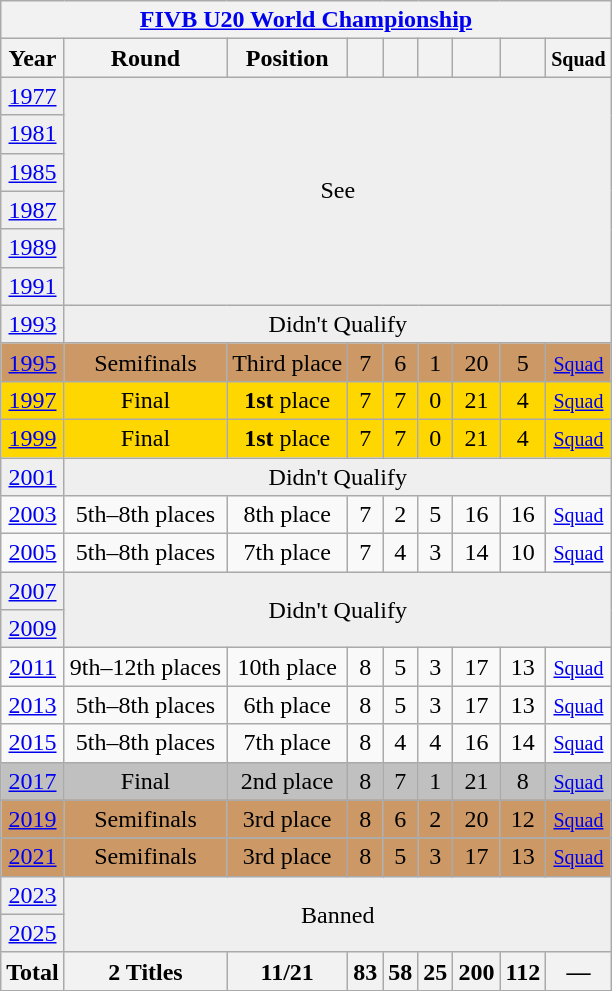<table class="wikitable" style="text-align: center;">
<tr>
<th colspan=9><a href='#'>FIVB U20 World Championship</a></th>
</tr>
<tr>
<th>Year</th>
<th>Round</th>
<th>Position</th>
<th></th>
<th></th>
<th></th>
<th></th>
<th></th>
<th><small>Squad</small></th>
</tr>
<tr bgcolor="efefef">
<td> <a href='#'>1977</a></td>
<td colspan=9 rowspan=6>See </td>
</tr>
<tr bgcolor="efefef">
<td> <a href='#'>1981</a></td>
</tr>
<tr bgcolor="efefef">
<td> <a href='#'>1985</a></td>
</tr>
<tr bgcolor="efefef">
<td> <a href='#'>1987</a></td>
</tr>
<tr bgcolor="efefef">
<td> <a href='#'>1989</a></td>
</tr>
<tr bgcolor="efefef">
<td> <a href='#'>1991</a></td>
</tr>
<tr bgcolor="efefef">
<td> <a href='#'>1993</a></td>
<td colspan=9>Didn't Qualify</td>
</tr>
<tr bgcolor=cc9966>
<td> <a href='#'>1995</a></td>
<td>Semifinals</td>
<td>Third place</td>
<td>7</td>
<td>6</td>
<td>1</td>
<td>20</td>
<td>5</td>
<td><small> <a href='#'>Squad</a></small></td>
</tr>
<tr bgcolor=gold>
<td> <a href='#'>1997</a></td>
<td>Final</td>
<td><strong>1st</strong> place</td>
<td>7</td>
<td>7</td>
<td>0</td>
<td>21</td>
<td>4</td>
<td><small> <a href='#'>Squad</a></small></td>
</tr>
<tr bgcolor=gold>
<td> <a href='#'>1999</a></td>
<td>Final</td>
<td><strong>1st</strong> place</td>
<td>7</td>
<td>7</td>
<td>0</td>
<td>21</td>
<td>4</td>
<td><small> <a href='#'>Squad</a></small></td>
</tr>
<tr bgcolor="efefef">
<td> <a href='#'>2001</a></td>
<td colspan=9>Didn't Qualify</td>
</tr>
<tr>
<td> <a href='#'>2003</a></td>
<td>5th–8th places</td>
<td>8th place</td>
<td>7</td>
<td>2</td>
<td>5</td>
<td>16</td>
<td>16</td>
<td><small> <a href='#'>Squad</a></small></td>
</tr>
<tr>
<td> <a href='#'>2005</a></td>
<td>5th–8th places</td>
<td>7th place</td>
<td>7</td>
<td>4</td>
<td>3</td>
<td>14</td>
<td>10</td>
<td><small> <a href='#'>Squad</a></small></td>
</tr>
<tr bgcolor="efefef">
<td> <a href='#'>2007</a></td>
<td colspan=9 rowspan=2>Didn't Qualify</td>
</tr>
<tr bgcolor="efefef">
<td> <a href='#'>2009</a></td>
</tr>
<tr>
<td> <a href='#'>2011</a></td>
<td>9th–12th places</td>
<td>10th place</td>
<td>8</td>
<td>5</td>
<td>3</td>
<td>17</td>
<td>13</td>
<td><small> <a href='#'>Squad</a></small></td>
</tr>
<tr>
<td> <a href='#'>2013</a></td>
<td>5th–8th places</td>
<td>6th place</td>
<td>8</td>
<td>5</td>
<td>3</td>
<td>17</td>
<td>13</td>
<td><small><a href='#'>Squad</a></small></td>
</tr>
<tr>
<td> <a href='#'>2015</a></td>
<td>5th–8th places</td>
<td>7th place</td>
<td>8</td>
<td>4</td>
<td>4</td>
<td>16</td>
<td>14</td>
<td><small><a href='#'>Squad</a></small></td>
</tr>
<tr bgcolor=silver>
<td> <a href='#'>2017</a></td>
<td>Final</td>
<td>2nd place</td>
<td>8</td>
<td>7</td>
<td>1</td>
<td>21</td>
<td>8</td>
<td><small> <a href='#'>Squad</a></small></td>
</tr>
<tr>
</tr>
<tr bgcolor=#cc9966>
<td> <a href='#'>2019</a></td>
<td>Semifinals</td>
<td>3rd place</td>
<td>8</td>
<td>6</td>
<td>2</td>
<td>20</td>
<td>12</td>
<td><small> <a href='#'>Squad</a></small></td>
</tr>
<tr>
</tr>
<tr bgcolor=#cc9966>
<td> <a href='#'>2021</a></td>
<td>Semifinals</td>
<td>3rd place</td>
<td>8</td>
<td>5</td>
<td>3</td>
<td>17</td>
<td>13</td>
<td><small> <a href='#'>Squad</a></small></td>
</tr>
<tr bgcolor="efefef">
<td> <a href='#'>2023</a></td>
<td colspan=9 rowspan=2>Banned</td>
</tr>
<tr bgcolor="efefef">
<td> <a href='#'>2025</a></td>
</tr>
<tr>
<th>Total</th>
<th>2 Titles</th>
<th>11/21</th>
<th>83</th>
<th>58</th>
<th>25</th>
<th>200</th>
<th>112</th>
<th>—</th>
</tr>
</table>
